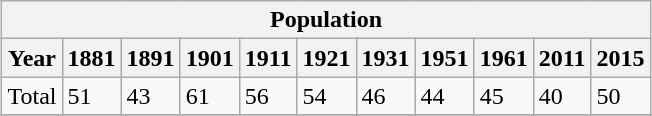<table class="wikitable" style="margin: 1em auto 1em auto;">
<tr>
<th colspan="11">Population</th>
</tr>
<tr>
<th>Year</th>
<th>1881</th>
<th>1891</th>
<th>1901</th>
<th>1911</th>
<th>1921</th>
<th>1931</th>
<th>1951</th>
<th>1961</th>
<th>2011</th>
<th>2015</th>
</tr>
<tr>
<td>Total</td>
<td>51</td>
<td>43</td>
<td>61</td>
<td>56</td>
<td>54</td>
<td>46</td>
<td>44</td>
<td>45</td>
<td>40</td>
<td>50</td>
</tr>
<tr>
</tr>
</table>
